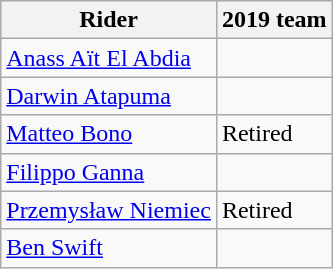<table class="wikitable">
<tr>
<th>Rider</th>
<th>2019 team</th>
</tr>
<tr>
<td><a href='#'>Anass Aït El Abdia</a></td>
<td></td>
</tr>
<tr>
<td><a href='#'>Darwin Atapuma</a></td>
<td></td>
</tr>
<tr>
<td><a href='#'>Matteo Bono</a></td>
<td>Retired</td>
</tr>
<tr>
<td><a href='#'>Filippo Ganna</a></td>
<td></td>
</tr>
<tr>
<td><a href='#'>Przemysław Niemiec</a></td>
<td>Retired</td>
</tr>
<tr>
<td><a href='#'>Ben Swift</a></td>
<td></td>
</tr>
</table>
